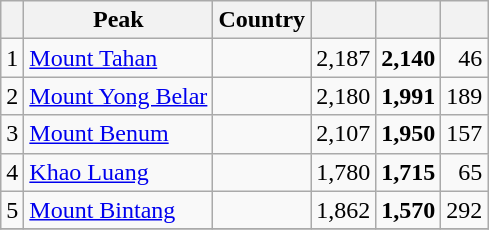<table class="wikitable sortable" style="text-align:right;">
<tr>
<th></th>
<th>Peak</th>
<th>Country</th>
<th></th>
<th></th>
<th></th>
</tr>
<tr>
<td>1</td>
<td style="text-align:left;"><a href='#'>Mount Tahan</a></td>
<td style="text-align:left;"></td>
<td>2,187</td>
<td><strong>2,140</strong></td>
<td>46</td>
</tr>
<tr>
<td>2</td>
<td style="text-align:left;"><a href='#'>Mount Yong Belar</a></td>
<td style="text-align:left;"></td>
<td>2,180</td>
<td><strong>1,991</strong></td>
<td>189</td>
</tr>
<tr>
<td>3</td>
<td style="text-align:left;"><a href='#'>Mount Benum</a></td>
<td style="text-align:left;"></td>
<td>2,107</td>
<td><strong>1,950</strong></td>
<td>157</td>
</tr>
<tr>
<td>4</td>
<td style="text-align:left;"><a href='#'>Khao Luang</a></td>
<td style="text-align:left;"></td>
<td>1,780</td>
<td><strong>1,715</strong></td>
<td>65</td>
</tr>
<tr>
<td>5</td>
<td style="text-align:left;"><a href='#'>Mount Bintang</a></td>
<td style="text-align:left;"></td>
<td>1,862</td>
<td><strong>1,570</strong></td>
<td>292</td>
</tr>
<tr>
</tr>
</table>
